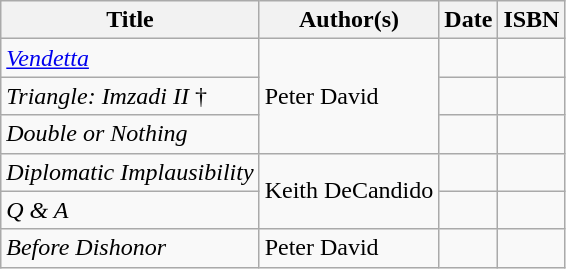<table class="wikitable">
<tr>
<th>Title</th>
<th>Author(s)</th>
<th>Date</th>
<th>ISBN</th>
</tr>
<tr>
<td><a href='#'><em>Vendetta</em></a></td>
<td rowspan="3">Peter David</td>
<td></td>
<td></td>
</tr>
<tr>
<td><em>Triangle: Imzadi II</em> †</td>
<td></td>
<td></td>
</tr>
<tr>
<td><em>Double or Nothing</em></td>
<td></td>
<td></td>
</tr>
<tr>
<td><em>Diplomatic Implausibility</em></td>
<td rowspan="2">Keith DeCandido</td>
<td></td>
<td></td>
</tr>
<tr>
<td><em>Q & A</em></td>
<td></td>
<td></td>
</tr>
<tr>
<td><em>Before Dishonor</em></td>
<td>Peter David</td>
<td></td>
<td></td>
</tr>
</table>
